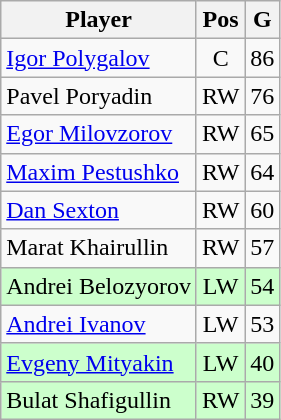<table class="wikitable">
<tr>
<th>Player</th>
<th>Pos</th>
<th>G</th>
</tr>
<tr style="text-align:center;">
<td style="text-align:left;"> <a href='#'>Igor Polygalov</a></td>
<td>C</td>
<td>86</td>
</tr>
<tr style="text-align:center;">
<td style="text-align:left;"> Pavel Poryadin</td>
<td>RW</td>
<td>76</td>
</tr>
<tr style="text-align:center;">
<td style="text-align:left;"> <a href='#'>Egor Milovzorov</a></td>
<td>RW</td>
<td>65</td>
</tr>
<tr style="text-align:center;">
<td style="text-align:left;"> <a href='#'>Maxim Pestushko</a></td>
<td>RW</td>
<td>64</td>
</tr>
<tr style="text-align:center;">
<td style="text-align:left;"> <a href='#'>Dan Sexton</a></td>
<td>RW</td>
<td>60</td>
</tr>
<tr style="text-align:center;">
<td style="text-align:left;"> Marat Khairullin</td>
<td>RW</td>
<td>57</td>
</tr>
<tr style="text-align:center;" bgcolor="#cfc">
<td style="text-align:left;"> Andrei Belozyorov</td>
<td>LW</td>
<td>54</td>
</tr>
<tr style="text-align:center;">
<td style="text-align:left;"> <a href='#'>Andrei Ivanov</a></td>
<td>LW</td>
<td>53</td>
</tr>
<tr style="text-align:center;"  bgcolor="#cfc">
<td style="text-align:left;"> <a href='#'>Evgeny Mityakin</a></td>
<td>LW</td>
<td>40</td>
</tr>
<tr style="text-align:center;"  bgcolor="#cfc">
<td style="text-align:left;"> Bulat Shafigullin</td>
<td>RW</td>
<td>39</td>
</tr>
</table>
